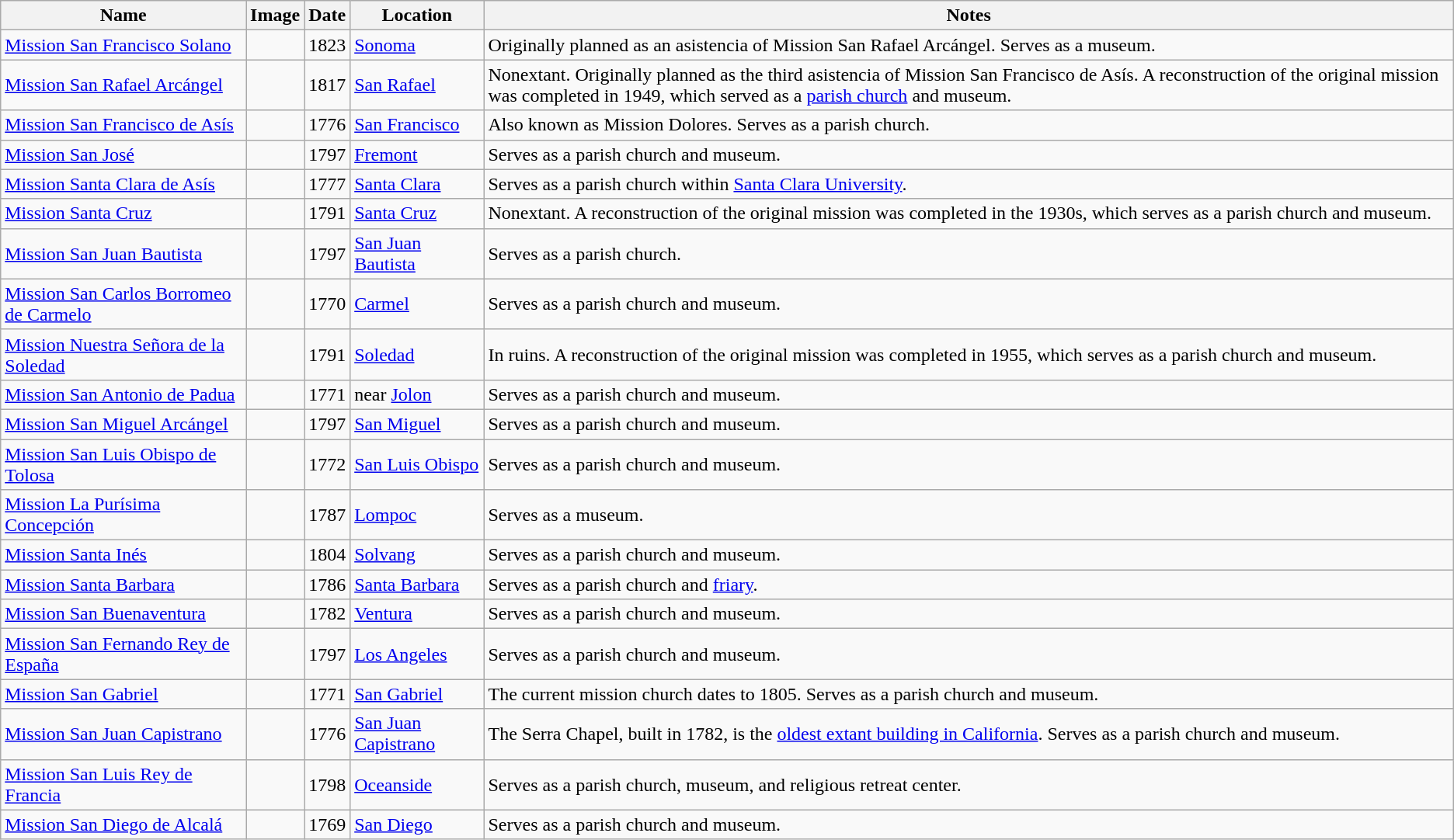<table class="wikitable sortable">
<tr>
<th>Name</th>
<th class="unsortable">Image</th>
<th>Date</th>
<th>Location</th>
<th class="unsortable">Notes</th>
</tr>
<tr>
<td><a href='#'>Mission San Francisco Solano</a></td>
<td></td>
<td>1823</td>
<td><a href='#'>Sonoma</a><br><small></small></td>
<td>Originally planned as an asistencia of Mission San Rafael Arcángel. Serves as a museum.</td>
</tr>
<tr>
<td><a href='#'>Mission San Rafael Arcángel</a></td>
<td></td>
<td>1817</td>
<td><a href='#'>San Rafael</a><br><small></small></td>
<td>Nonextant. Originally planned as the third asistencia of Mission San Francisco de Asís. A reconstruction of the original mission was completed in 1949, which served as a <a href='#'>parish church</a> and museum.</td>
</tr>
<tr>
<td><a href='#'>Mission San Francisco de Asís</a></td>
<td></td>
<td>1776</td>
<td><a href='#'>San Francisco</a><br><small></small></td>
<td>Also known as Mission Dolores. Serves as a parish church.</td>
</tr>
<tr>
<td><a href='#'>Mission San José</a></td>
<td></td>
<td>1797</td>
<td><a href='#'>Fremont</a><br><small></small></td>
<td>Serves as a parish church and museum.</td>
</tr>
<tr>
<td><a href='#'>Mission Santa Clara de Asís</a></td>
<td></td>
<td>1777</td>
<td><a href='#'>Santa Clara</a><br><small></small></td>
<td>Serves as a parish church within <a href='#'>Santa Clara University</a>.</td>
</tr>
<tr>
<td><a href='#'>Mission Santa Cruz</a></td>
<td></td>
<td>1791</td>
<td><a href='#'>Santa Cruz</a><br><small></small></td>
<td>Nonextant. A reconstruction of the original mission was completed in the 1930s, which serves as a parish church and museum.</td>
</tr>
<tr>
<td><a href='#'>Mission San Juan Bautista</a></td>
<td></td>
<td>1797</td>
<td><a href='#'>San Juan Bautista</a><br><small></small></td>
<td>Serves as a parish church.</td>
</tr>
<tr>
<td><a href='#'>Mission San Carlos Borromeo de Carmelo</a></td>
<td></td>
<td>1770</td>
<td><a href='#'>Carmel</a><br><small></small></td>
<td>Serves as a parish church and museum.</td>
</tr>
<tr>
<td><a href='#'>Mission Nuestra Señora de la Soledad</a></td>
<td></td>
<td>1791</td>
<td><a href='#'>Soledad</a><br><small></small></td>
<td>In ruins. A reconstruction of the original mission was completed in 1955, which serves as a parish church and museum.</td>
</tr>
<tr>
<td><a href='#'>Mission San Antonio de Padua</a></td>
<td></td>
<td>1771</td>
<td>near <a href='#'>Jolon</a><br><small></small></td>
<td>Serves as a parish church and museum.</td>
</tr>
<tr>
<td><a href='#'>Mission San Miguel Arcángel</a></td>
<td></td>
<td>1797</td>
<td><a href='#'>San Miguel</a><br><small></small></td>
<td>Serves as a parish church and museum.</td>
</tr>
<tr>
<td><a href='#'>Mission San Luis Obispo de Tolosa</a></td>
<td></td>
<td>1772</td>
<td><a href='#'>San Luis Obispo</a><br><small></small></td>
<td>Serves as a parish church and museum.</td>
</tr>
<tr>
<td><a href='#'>Mission La Purísima Concepción</a></td>
<td></td>
<td>1787</td>
<td><a href='#'>Lompoc</a><br><small></small></td>
<td>Serves as a museum.</td>
</tr>
<tr>
<td><a href='#'>Mission Santa Inés</a></td>
<td></td>
<td>1804</td>
<td><a href='#'>Solvang</a><br><small></small></td>
<td>Serves as a parish church and museum.</td>
</tr>
<tr>
<td><a href='#'>Mission Santa Barbara</a></td>
<td></td>
<td>1786</td>
<td><a href='#'>Santa Barbara</a><br><small></small></td>
<td>Serves as a parish church and <a href='#'>friary</a>.</td>
</tr>
<tr>
<td><a href='#'>Mission San Buenaventura</a></td>
<td></td>
<td>1782</td>
<td><a href='#'>Ventura</a><br><small></small></td>
<td>Serves as a parish church and museum.</td>
</tr>
<tr>
<td><a href='#'>Mission San Fernando Rey de España</a></td>
<td></td>
<td>1797</td>
<td><a href='#'>Los Angeles</a><br><small></small></td>
<td>Serves as a parish church and museum.</td>
</tr>
<tr>
<td><a href='#'>Mission San Gabriel</a></td>
<td></td>
<td>1771</td>
<td><a href='#'>San Gabriel</a><br><small></small></td>
<td>The current mission church dates to 1805. Serves as a parish church and museum.</td>
</tr>
<tr>
<td><a href='#'>Mission San Juan Capistrano</a></td>
<td></td>
<td>1776</td>
<td><a href='#'>San Juan Capistrano</a><br><small></small></td>
<td>The Serra Chapel, built in 1782, is the <a href='#'>oldest extant building in California</a>. Serves as a parish church and museum.</td>
</tr>
<tr>
<td><a href='#'>Mission San Luis Rey de Francia</a></td>
<td></td>
<td>1798</td>
<td><a href='#'>Oceanside</a><br><small></small></td>
<td>Serves as a parish church, museum, and religious retreat center.</td>
</tr>
<tr>
<td><a href='#'>Mission San Diego de Alcalá</a></td>
<td></td>
<td>1769</td>
<td><a href='#'>San Diego</a><br><small></small></td>
<td>Serves as a parish church and museum.</td>
</tr>
</table>
